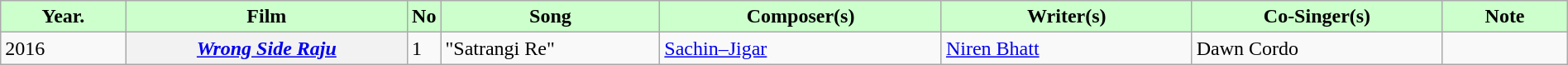<table class="wikitable plainrowheaders" style="width:100%;" textcolor:#000;">
<tr style="background:#cfc; text-align:center;">
<td scope="col" style="width:8%;"><strong>Year.</strong></td>
<td scope="col" style="width:18%;"><strong>Film</strong></td>
<td scope="col" style="width:2%;"><strong>No</strong></td>
<td scope="col" style="width:14%;"><strong>Song</strong></td>
<td scope="col" style="width:18%;"><strong>Composer(s)</strong></td>
<td scope="col" style="width:16%;"><strong>Writer(s)</strong></td>
<td scope="col" style="width:16%;"><strong>Co-Singer(s)</strong></td>
<td scope="col" style="width:8%;"><strong>Note</strong></td>
</tr>
<tr>
<td>2016</td>
<th scope="row"><em><a href='#'>Wrong Side Raju</a></em></th>
<td>1</td>
<td>"Satrangi Re"</td>
<td><a href='#'>Sachin–Jigar</a></td>
<td><a href='#'>Niren Bhatt</a></td>
<td>Dawn Cordo</td>
<td></td>
</tr>
</table>
